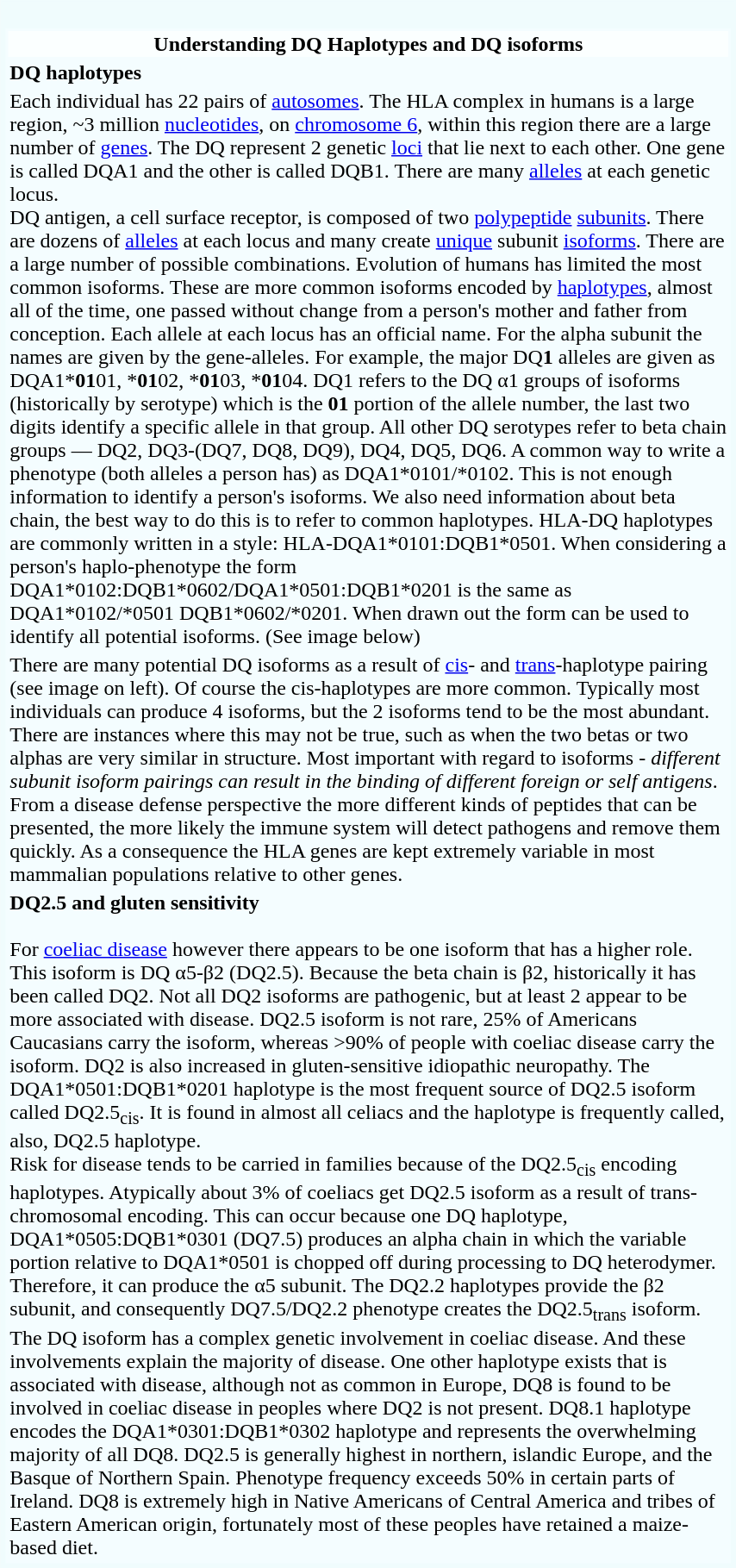<table style="width:45%; margin-left:2em;  border:1px #f0fcfd solid; background:#f0fcfd" align="right">
<tr>
<td><br><table style="width:100%; text-align:left; margin-left:0em; background:#f4fdff">
<tr align="center" style= "background:#fbffff">
<td><div><strong>Understanding DQ Haplotypes and DQ isoforms</strong></div></td>
</tr>
<tr>
<td><strong>DQ haplotypes</strong></td>
</tr>
<tr>
<td> Each individual has 22 pairs of <a href='#'>autosomes</a>. The HLA complex in humans is a large region, ~3 million <a href='#'>nucleotides</a>, on <a href='#'>chromosome 6</a>, within this region there are a large number of <a href='#'>genes</a>. The DQ represent 2 genetic <a href='#'>loci</a> that lie next to each other. One gene is called DQA1 and the other is called DQB1. There are many  <a href='#'>alleles</a> at each genetic locus. <br>DQ antigen, a cell surface receptor, is composed of two <a href='#'>polypeptide</a> <a href='#'>subunits</a>. There are dozens of <a href='#'>alleles</a> at each locus and many create <a href='#'>unique</a> subunit <a href='#'>isoforms</a>. There are a large number of possible combinations. Evolution of humans has limited the most common isoforms. These are more common isoforms encoded by <a href='#'>haplotypes</a>, almost all of the time, one passed without change from a person's mother and father from conception. Each allele at each locus has an official name. For the alpha subunit the names are given by the gene-alleles. For example, the major DQ<strong>1</strong> alleles are given as DQA1*<strong>01</strong>01, *<strong>01</strong>02, *<strong>01</strong>03, *<strong>01</strong>04. DQ1 refers to the DQ α1 groups of isoforms (historically by serotype) which is the <strong>01</strong> portion of the allele number, the last two digits identify a specific allele in that group. All other DQ serotypes refer to beta chain groups — DQ2, DQ3-(DQ7, DQ8, DQ9), DQ4, DQ5, DQ6.  A common way to write a phenotype (both alleles a person has) as DQA1*0101/*0102. This is not enough information to identify a person's isoforms. We also need information about beta chain, the best way to do this is to refer to common haplotypes.   HLA-DQ haplotypes are commonly written in a style: HLA-DQA1*0101:DQB1*0501. When considering a person's haplo-phenotype the form DQA1*0102:DQB1*0602/DQA1*0501:DQB1*0201 is the same as DQA1*0102/*0501 DQB1*0602/*0201. When drawn out the form can be used to identify all potential isoforms. (See image below)</td>
</tr>
<tr>
<td> There are many potential DQ isoforms as a result of <a href='#'>cis</a>- and <a href='#'>trans</a>-haplotype pairing (see image on left). Of course the cis-haplotypes are more common.  Typically most individuals can produce 4 isoforms, but the 2 isoforms tend to be the most abundant. There are instances where this may not be true, such as when the two betas or two alphas are very similar in structure. Most important with regard to isoforms - <em>different subunit isoform pairings can result in the binding of different foreign or self antigens</em>. From a disease defense perspective the more different kinds of peptides that can be presented, the more likely the immune system will detect pathogens and remove them quickly. As a consequence the HLA genes are kept extremely variable in most mammalian populations relative to other genes.</td>
</tr>
<tr>
<td><strong>DQ2.5 and gluten sensitivity</strong><br><br>
For <a href='#'>coeliac disease</a> however there appears to be one isoform that has a higher role. This isoform is DQ α5-β2 (DQ2.5). Because the beta chain is β2, historically it has been called DQ2. Not all DQ2 isoforms are pathogenic, but at least 2 appear to be more associated with disease. DQ2.5 isoform is not rare, 25% of Americans Caucasians carry the isoform, whereas >90% of people with coeliac disease carry the isoform.  DQ2 is also increased in gluten-sensitive idiopathic neuropathy. The  DQA1*0501:DQB1*0201 haplotype is the most frequent source of DQ2.5 isoform called DQ2.5<sub>cis</sub>. It is found in almost all celiacs and the haplotype is frequently called, also, DQ2.5 haplotype.<br>Risk for disease tends to be carried in families because of the DQ2.5<sub>cis</sub> encoding haplotypes. Atypically about 3% of coeliacs get DQ2.5 isoform as a result of trans-chromosomal encoding. This can occur because one DQ haplotype, DQA1*0505:DQB1*0301 (DQ7.5) produces an alpha chain in which the variable portion relative to DQA1*0501 is chopped off during processing to DQ heterodymer. Therefore, it can produce the α5 subunit. The DQ2.2 haplotypes provide the β2 subunit, and consequently DQ7.5/DQ2.2 phenotype creates the DQ2.5<sub>trans</sub> isoform.<br>The DQ isoform has a complex genetic involvement in coeliac disease. And these involvements explain the majority of disease. One other haplotype exists that is associated with disease, although not as common in Europe, DQ8 is found to be involved in coeliac disease in peoples where DQ2 is not present. DQ8.1 haplotype encodes the DQA1*0301:DQB1*0302 haplotype and represents the overwhelming majority of all DQ8. DQ2.5 is generally highest in northern, islandic Europe, and the Basque of Northern Spain. Phenotype frequency exceeds 50% in certain parts of Ireland. DQ8 is extremely high in Native Americans of Central America and tribes of Eastern American origin, fortunately most of these peoples have retained a maize-based diet.</td>
</tr>
</table>
</td>
</tr>
</table>
